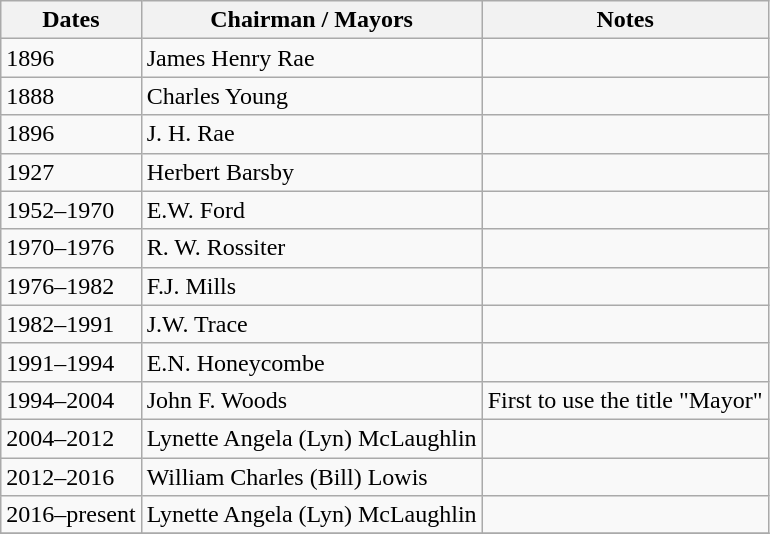<table class="wikitable">
<tr>
<th>Dates</th>
<th>Chairman / Mayors</th>
<th>Notes</th>
</tr>
<tr>
<td>1896</td>
<td>James Henry Rae</td>
<td></td>
</tr>
<tr>
<td>1888</td>
<td>Charles Young</td>
<td></td>
</tr>
<tr>
<td>1896</td>
<td>J. H. Rae</td>
<td></td>
</tr>
<tr>
<td>1927</td>
<td>Herbert Barsby</td>
<td></td>
</tr>
<tr>
<td>1952–1970</td>
<td>E.W. Ford</td>
<td></td>
</tr>
<tr>
<td>1970–1976</td>
<td>R. W. Rossiter</td>
<td></td>
</tr>
<tr>
<td>1976–1982</td>
<td>F.J. Mills</td>
<td></td>
</tr>
<tr>
<td>1982–1991</td>
<td>J.W. Trace</td>
<td></td>
</tr>
<tr>
<td>1991–1994</td>
<td>E.N. Honeycombe</td>
<td></td>
</tr>
<tr>
<td>1994–2004</td>
<td>John F. Woods</td>
<td>First to use the title "Mayor"</td>
</tr>
<tr>
<td>2004–2012</td>
<td>Lynette Angela (Lyn) McLaughlin</td>
<td></td>
</tr>
<tr>
<td>2012–2016</td>
<td>William Charles (Bill) Lowis</td>
<td></td>
</tr>
<tr>
<td>2016–present</td>
<td>Lynette Angela (Lyn) McLaughlin</td>
<td></td>
</tr>
<tr>
</tr>
</table>
